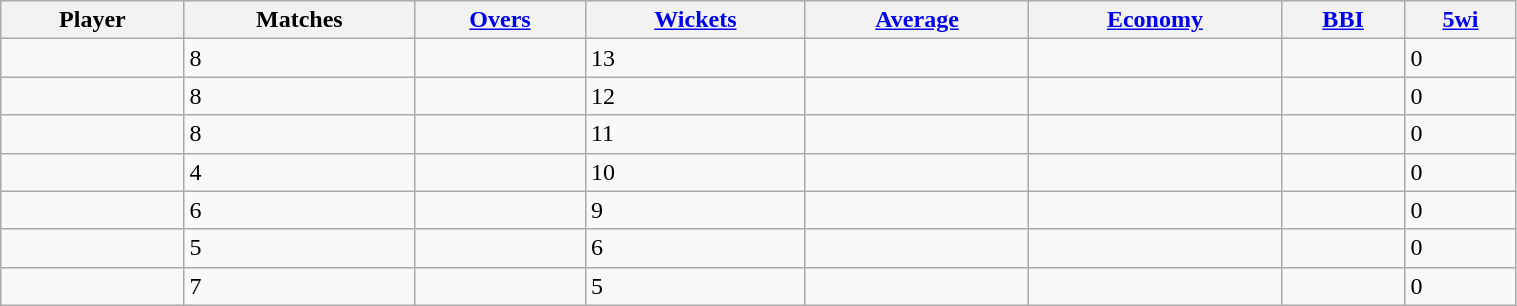<table class="wikitable sortable" style="width:80%;">
<tr>
<th>Player</th>
<th>Matches</th>
<th><a href='#'>Overs</a></th>
<th><a href='#'>Wickets</a></th>
<th><a href='#'>Average</a></th>
<th><a href='#'>Economy</a></th>
<th><a href='#'>BBI</a></th>
<th><a href='#'>5wi</a></th>
</tr>
<tr>
<td></td>
<td>8</td>
<td></td>
<td>13</td>
<td></td>
<td></td>
<td></td>
<td>0</td>
</tr>
<tr>
<td></td>
<td>8</td>
<td></td>
<td>12</td>
<td></td>
<td></td>
<td></td>
<td>0</td>
</tr>
<tr>
<td></td>
<td>8</td>
<td></td>
<td>11</td>
<td></td>
<td></td>
<td></td>
<td>0</td>
</tr>
<tr>
<td></td>
<td>4</td>
<td></td>
<td>10</td>
<td></td>
<td></td>
<td></td>
<td>0</td>
</tr>
<tr>
<td></td>
<td>6</td>
<td></td>
<td>9</td>
<td></td>
<td></td>
<td></td>
<td>0</td>
</tr>
<tr>
<td></td>
<td>5</td>
<td></td>
<td>6</td>
<td></td>
<td></td>
<td></td>
<td>0</td>
</tr>
<tr>
<td></td>
<td>7</td>
<td></td>
<td>5</td>
<td></td>
<td></td>
<td></td>
<td>0</td>
</tr>
</table>
